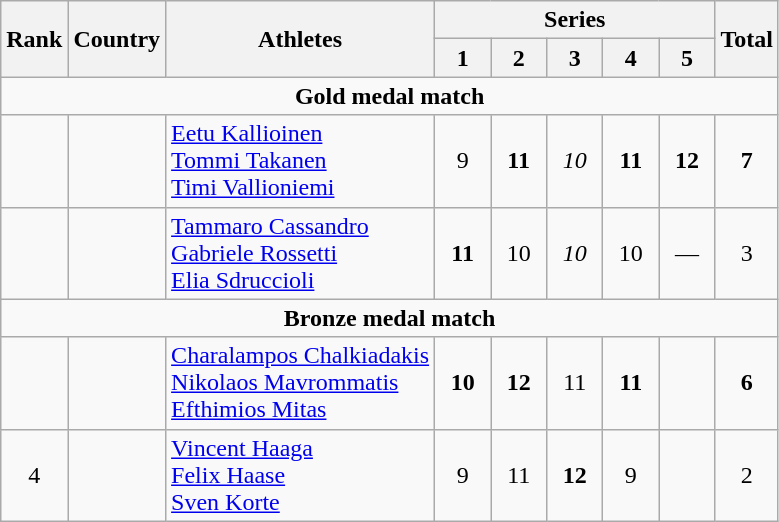<table class="wikitable" style="text-align:center">
<tr>
<th rowspan=2>Rank</th>
<th rowspan=2>Country</th>
<th rowspan=2>Athletes</th>
<th colspan=5>Series</th>
<th rowspan=2>Total</th>
</tr>
<tr>
<th width=30px>1</th>
<th width=30px>2</th>
<th width=30px>3</th>
<th width=30px>4</th>
<th width=30px>5</th>
</tr>
<tr>
<td colspan=9><strong>Gold medal match</strong></td>
</tr>
<tr>
<td></td>
<td align=left></td>
<td align=left><a href='#'>Eetu Kallioinen</a><br><a href='#'>Tommi Takanen</a><br><a href='#'>Timi Vallioniemi</a></td>
<td>9</td>
<td><strong>11</strong></td>
<td><em>10</em></td>
<td><strong>11</strong></td>
<td><strong>12</strong></td>
<td><strong>7</strong></td>
</tr>
<tr>
<td></td>
<td align=left></td>
<td align=left><a href='#'>Tammaro Cassandro</a><br><a href='#'>Gabriele Rossetti</a><br><a href='#'>Elia Sdruccioli</a></td>
<td><strong>11</strong></td>
<td>10</td>
<td><em>10</em></td>
<td>10</td>
<td>—</td>
<td>3</td>
</tr>
<tr>
<td colspan=9><strong>Bronze medal match</strong></td>
</tr>
<tr>
<td></td>
<td align=left></td>
<td align=left><a href='#'>Charalampos Chalkiadakis</a><br><a href='#'>Nikolaos Mavrommatis</a><br><a href='#'>Efthimios Mitas</a></td>
<td><strong>10</strong></td>
<td><strong>12</strong></td>
<td>11</td>
<td><strong>11</strong></td>
<td></td>
<td><strong>6</strong></td>
</tr>
<tr>
<td>4</td>
<td align=left></td>
<td align=left><a href='#'>Vincent Haaga</a><br><a href='#'>Felix Haase</a><br><a href='#'>Sven Korte</a></td>
<td>9</td>
<td>11</td>
<td><strong>12</strong></td>
<td>9</td>
<td></td>
<td>2</td>
</tr>
</table>
